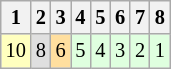<table class="wikitable" style="font-size: 85%;">
<tr>
<th>1</th>
<th>2</th>
<th>3</th>
<th>4</th>
<th>5</th>
<th>6</th>
<th>7</th>
<th>8</th>
</tr>
<tr align="center">
<td style="background:#FFFFBF;">10</td>
<td style="background:#DFDFDF;">8</td>
<td style="background:#FFDF9F;">6</td>
<td style="background:#DFFFDF;">5</td>
<td style="background:#DFFFDF;">4</td>
<td style="background:#DFFFDF;">3</td>
<td style="background:#DFFFDF;">2</td>
<td style="background:#DFFFDF;">1</td>
</tr>
</table>
